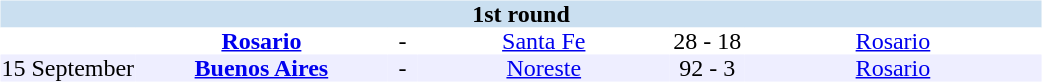<table table width=700>
<tr>
<td width=700 valign="top"><br><table border=0 cellspacing=0 cellpadding=0 style="font-size: 100%; border-collapse: collapse;" width=100%>
<tr bgcolor="#CADFF0">
<td style="font-size:100%"; align="center" colspan="6"><strong>1st round</strong></td>
</tr>
<tr align=center bgcolor=#FFFFFF>
<td width=90></td>
<td width=170><strong><a href='#'>Rosario</a></strong></td>
<td width=20>-</td>
<td width=170><a href='#'>Santa Fe</a></td>
<td width=50>28 - 18</td>
<td width=200><a href='#'>Rosario</a></td>
</tr>
<tr align=center bgcolor=#EEEEFF>
<td width=90>15 September</td>
<td width=170><strong><a href='#'>Buenos Aires</a></strong></td>
<td width=20>-</td>
<td width=170><a href='#'>Noreste</a></td>
<td width=50>92 - 3</td>
<td width=200><a href='#'>Rosario</a></td>
</tr>
</table>
</td>
</tr>
</table>
